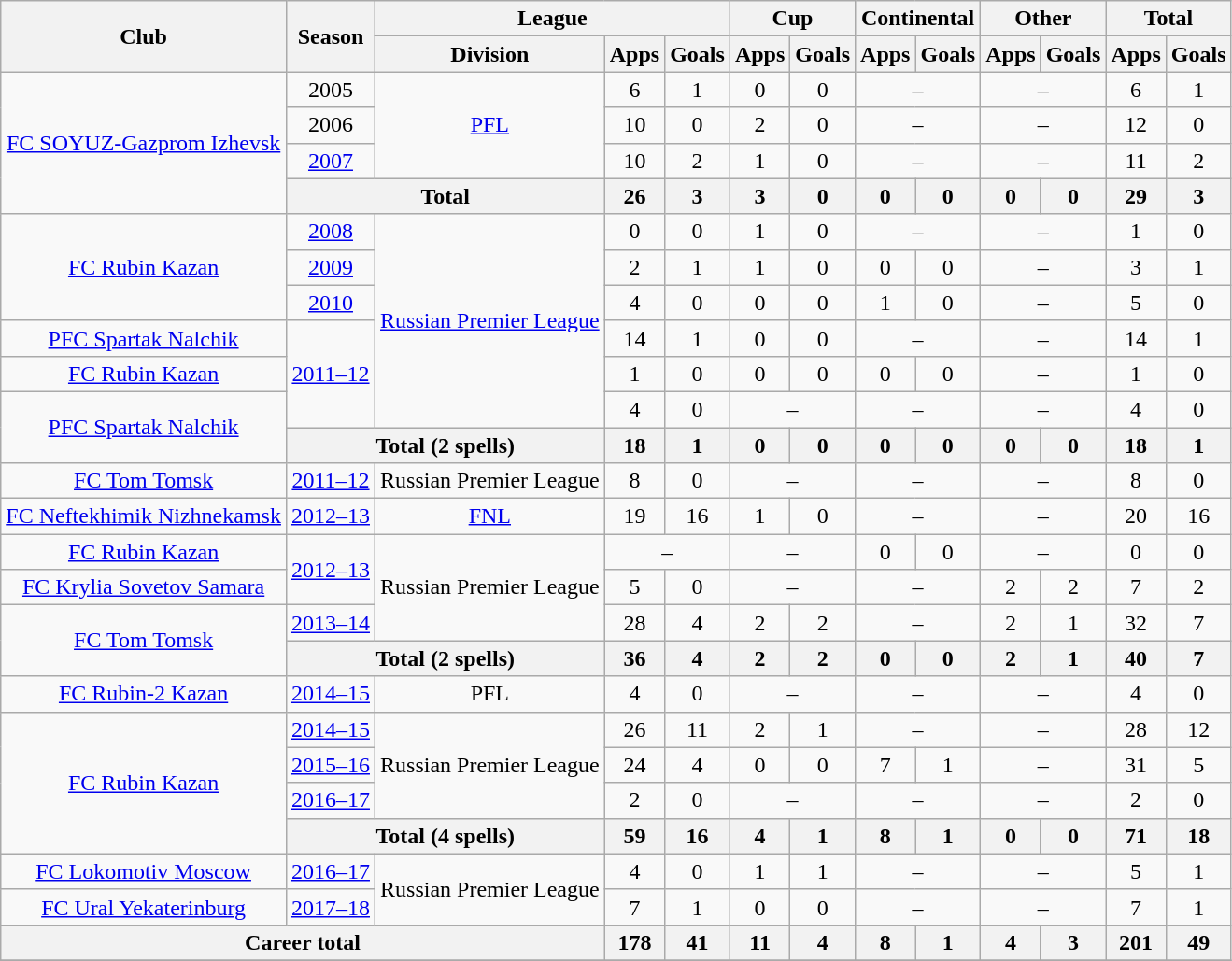<table class="wikitable" style="text-align: center;">
<tr>
<th rowspan=2>Club</th>
<th rowspan=2>Season</th>
<th colspan=3>League</th>
<th colspan=2>Cup</th>
<th colspan=2>Continental</th>
<th colspan=2>Other</th>
<th colspan=2>Total</th>
</tr>
<tr>
<th>Division</th>
<th>Apps</th>
<th>Goals</th>
<th>Apps</th>
<th>Goals</th>
<th>Apps</th>
<th>Goals</th>
<th>Apps</th>
<th>Goals</th>
<th>Apps</th>
<th>Goals</th>
</tr>
<tr>
<td rowspan=4><a href='#'>FC SOYUZ-Gazprom Izhevsk</a></td>
<td>2005</td>
<td rowspan=3><a href='#'>PFL</a></td>
<td>6</td>
<td>1</td>
<td>0</td>
<td>0</td>
<td colspan=2>–</td>
<td colspan=2>–</td>
<td>6</td>
<td>1</td>
</tr>
<tr>
<td>2006</td>
<td>10</td>
<td>0</td>
<td>2</td>
<td>0</td>
<td colspan=2>–</td>
<td colspan=2>–</td>
<td>12</td>
<td>0</td>
</tr>
<tr>
<td><a href='#'>2007</a></td>
<td>10</td>
<td>2</td>
<td>1</td>
<td>0</td>
<td colspan=2>–</td>
<td colspan=2>–</td>
<td>11</td>
<td>2</td>
</tr>
<tr>
<th colspan=2>Total</th>
<th>26</th>
<th>3</th>
<th>3</th>
<th>0</th>
<th>0</th>
<th>0</th>
<th>0</th>
<th>0</th>
<th>29</th>
<th>3</th>
</tr>
<tr>
<td rowspan=3><a href='#'>FC Rubin Kazan</a></td>
<td><a href='#'>2008</a></td>
<td rowspan=6><a href='#'>Russian Premier League</a></td>
<td>0</td>
<td>0</td>
<td>1</td>
<td>0</td>
<td colspan=2>–</td>
<td colspan=2>–</td>
<td>1</td>
<td>0</td>
</tr>
<tr>
<td><a href='#'>2009</a></td>
<td>2</td>
<td>1</td>
<td>1</td>
<td>0</td>
<td>0</td>
<td>0</td>
<td colspan=2>–</td>
<td>3</td>
<td>1</td>
</tr>
<tr>
<td><a href='#'>2010</a></td>
<td>4</td>
<td>0</td>
<td>0</td>
<td>0</td>
<td>1</td>
<td>0</td>
<td colspan=2>–</td>
<td>5</td>
<td>0</td>
</tr>
<tr>
<td><a href='#'>PFC Spartak Nalchik</a></td>
<td rowspan=3><a href='#'>2011–12</a></td>
<td>14</td>
<td>1</td>
<td>0</td>
<td>0</td>
<td colspan=2>–</td>
<td colspan=2>–</td>
<td>14</td>
<td>1</td>
</tr>
<tr>
<td><a href='#'>FC Rubin Kazan</a></td>
<td>1</td>
<td>0</td>
<td>0</td>
<td>0</td>
<td>0</td>
<td>0</td>
<td colspan=2>–</td>
<td>1</td>
<td>0</td>
</tr>
<tr>
<td rowspan=2><a href='#'>PFC Spartak Nalchik</a></td>
<td>4</td>
<td>0</td>
<td colspan=2>–</td>
<td colspan=2>–</td>
<td colspan=2>–</td>
<td>4</td>
<td>0</td>
</tr>
<tr>
<th colspan=2>Total (2 spells)</th>
<th>18</th>
<th>1</th>
<th>0</th>
<th>0</th>
<th>0</th>
<th>0</th>
<th>0</th>
<th>0</th>
<th>18</th>
<th>1</th>
</tr>
<tr>
<td><a href='#'>FC Tom Tomsk</a></td>
<td><a href='#'>2011–12</a></td>
<td>Russian Premier League</td>
<td>8</td>
<td>0</td>
<td colspan=2>–</td>
<td colspan=2>–</td>
<td colspan=2>–</td>
<td>8</td>
<td>0</td>
</tr>
<tr>
<td><a href='#'>FC Neftekhimik Nizhnekamsk</a></td>
<td><a href='#'>2012–13</a></td>
<td><a href='#'>FNL</a></td>
<td>19</td>
<td>16</td>
<td>1</td>
<td>0</td>
<td colspan=2>–</td>
<td colspan=2>–</td>
<td>20</td>
<td>16</td>
</tr>
<tr>
<td><a href='#'>FC Rubin Kazan</a></td>
<td rowspan=2><a href='#'>2012–13</a></td>
<td rowspan=3>Russian Premier League</td>
<td colspan=2>–</td>
<td colspan=2>–</td>
<td>0</td>
<td>0</td>
<td colspan=2>–</td>
<td>0</td>
<td>0</td>
</tr>
<tr>
<td><a href='#'>FC Krylia Sovetov Samara</a></td>
<td>5</td>
<td>0</td>
<td colspan=2>–</td>
<td colspan=2>–</td>
<td>2</td>
<td>2</td>
<td>7</td>
<td>2</td>
</tr>
<tr>
<td rowspan=2><a href='#'>FC Tom Tomsk</a></td>
<td><a href='#'>2013–14</a></td>
<td>28</td>
<td>4</td>
<td>2</td>
<td>2</td>
<td colspan=2>–</td>
<td>2</td>
<td>1</td>
<td>32</td>
<td>7</td>
</tr>
<tr>
<th colspan=2>Total (2 spells)</th>
<th>36</th>
<th>4</th>
<th>2</th>
<th>2</th>
<th>0</th>
<th>0</th>
<th>2</th>
<th>1</th>
<th>40</th>
<th>7</th>
</tr>
<tr>
<td><a href='#'>FC Rubin-2 Kazan</a></td>
<td><a href='#'>2014–15</a></td>
<td>PFL</td>
<td>4</td>
<td>0</td>
<td colspan=2>–</td>
<td colspan=2>–</td>
<td colspan=2>–</td>
<td>4</td>
<td>0</td>
</tr>
<tr>
<td rowspan=4><a href='#'>FC Rubin Kazan</a></td>
<td><a href='#'>2014–15</a></td>
<td rowspan=3>Russian Premier League</td>
<td>26</td>
<td>11</td>
<td>2</td>
<td>1</td>
<td colspan=2>–</td>
<td colspan=2>–</td>
<td>28</td>
<td>12</td>
</tr>
<tr>
<td><a href='#'>2015–16</a></td>
<td>24</td>
<td>4</td>
<td>0</td>
<td>0</td>
<td>7</td>
<td>1</td>
<td colspan=2>–</td>
<td>31</td>
<td>5</td>
</tr>
<tr>
<td><a href='#'>2016–17</a></td>
<td>2</td>
<td>0</td>
<td colspan=2>–</td>
<td colspan=2>–</td>
<td colspan=2>–</td>
<td>2</td>
<td>0</td>
</tr>
<tr>
<th colspan=2>Total (4 spells)</th>
<th>59</th>
<th>16</th>
<th>4</th>
<th>1</th>
<th>8</th>
<th>1</th>
<th>0</th>
<th>0</th>
<th>71</th>
<th>18</th>
</tr>
<tr>
<td><a href='#'>FC Lokomotiv Moscow</a></td>
<td><a href='#'>2016–17</a></td>
<td rowspan=2>Russian Premier League</td>
<td>4</td>
<td>0</td>
<td>1</td>
<td>1</td>
<td colspan=2>–</td>
<td colspan=2>–</td>
<td>5</td>
<td>1</td>
</tr>
<tr>
<td><a href='#'>FC Ural Yekaterinburg</a></td>
<td><a href='#'>2017–18</a></td>
<td>7</td>
<td>1</td>
<td>0</td>
<td>0</td>
<td colspan=2>–</td>
<td colspan=2>–</td>
<td>7</td>
<td>1</td>
</tr>
<tr>
<th colspan=3>Career total</th>
<th>178</th>
<th>41</th>
<th>11</th>
<th>4</th>
<th>8</th>
<th>1</th>
<th>4</th>
<th>3</th>
<th>201</th>
<th>49</th>
</tr>
<tr>
</tr>
</table>
